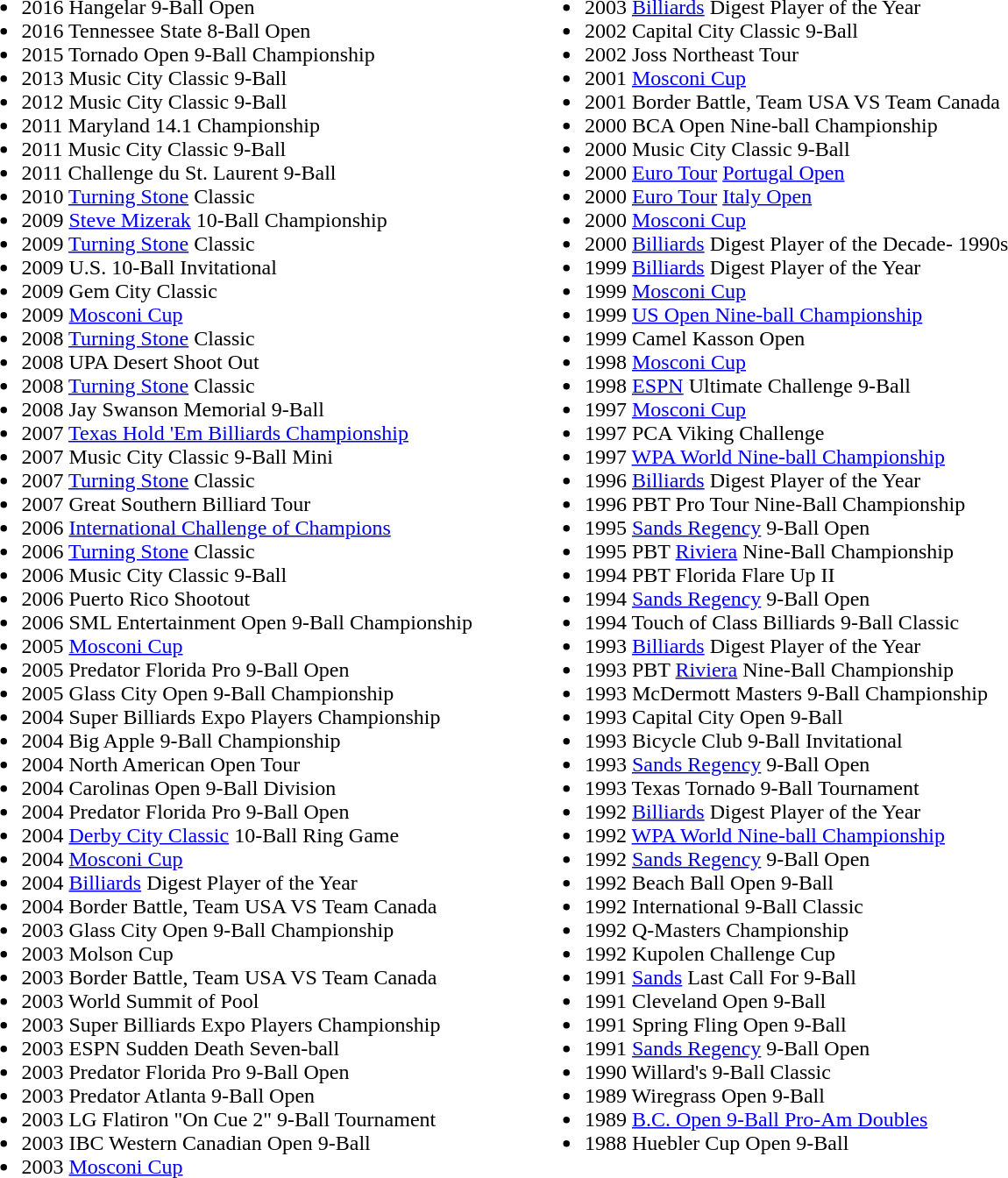<table>
<tr>
<td valign="top"><br><ul><li>2016 Hangelar 9-Ball Open</li><li>2016 Tennessee State 8-Ball Open</li><li>2015 Tornado Open 9-Ball Championship</li><li>2013 Music City Classic 9-Ball</li><li>2012 Music City Classic 9-Ball</li><li>2011 Maryland 14.1 Championship</li><li>2011 Music City Classic 9-Ball</li><li>2011 Challenge du St. Laurent 9-Ball</li><li>2010 <a href='#'>Turning Stone</a> Classic</li><li>2009 <a href='#'>Steve Mizerak</a> 10-Ball Championship</li><li>2009 <a href='#'>Turning Stone</a> Classic</li><li>2009 U.S. 10-Ball Invitational</li><li>2009 Gem City Classic</li><li>2009 <a href='#'>Mosconi Cup</a></li><li>2008 <a href='#'>Turning Stone</a> Classic</li><li>2008 UPA Desert Shoot Out</li><li>2008 <a href='#'>Turning Stone</a> Classic</li><li>2008 Jay Swanson Memorial 9-Ball</li><li>2007 <a href='#'>Texas Hold 'Em Billiards Championship</a></li><li>2007 Music City Classic 9-Ball Mini</li><li>2007 <a href='#'>Turning Stone</a> Classic</li><li>2007 Great Southern Billiard Tour</li><li>2006 <a href='#'>International Challenge of Champions</a></li><li>2006 <a href='#'>Turning Stone</a> Classic</li><li>2006 Music City Classic 9-Ball</li><li>2006 Puerto Rico Shootout</li><li>2006 SML Entertainment Open 9-Ball Championship</li><li>2005 <a href='#'>Mosconi Cup</a></li><li>2005 Predator Florida Pro 9-Ball Open</li><li>2005 Glass City Open 9-Ball Championship</li><li>2004 Super Billiards Expo Players Championship</li><li>2004 Big Apple 9-Ball Championship</li><li>2004 North American Open Tour</li><li>2004 Carolinas Open 9-Ball Division</li><li>2004 Predator Florida Pro 9-Ball Open</li><li>2004 <a href='#'>Derby City Classic</a> 10-Ball Ring Game</li><li>2004 <a href='#'>Mosconi Cup</a></li><li>2004 <a href='#'>Billiards</a> Digest Player of the Year</li><li>2004 Border Battle, Team USA VS Team Canada</li><li>2003 Glass City Open 9-Ball Championship</li><li>2003 Molson Cup</li><li>2003 Border Battle, Team USA VS Team Canada</li><li>2003 World Summit of Pool</li><li>2003 Super Billiards Expo Players Championship</li><li>2003 ESPN Sudden Death Seven-ball</li><li>2003 Predator Florida Pro 9-Ball Open</li><li>2003 Predator Atlanta 9-Ball Open</li><li>2003 LG Flatiron "On Cue 2" 9-Ball Tournament</li><li>2003 IBC Western Canadian Open 9-Ball</li><li>2003 <a href='#'>Mosconi Cup</a></li></ul></td>
<td width="5%"></td>
<td valign="top"><br><ul><li>2003 <a href='#'>Billiards</a> Digest Player of the Year</li><li>2002 Capital City Classic 9-Ball</li><li>2002 Joss Northeast Tour</li><li>2001 <a href='#'>Mosconi Cup</a></li><li>2001 Border Battle, Team USA VS Team Canada</li><li>2000 BCA Open Nine-ball Championship</li><li>2000 Music City Classic 9-Ball</li><li>2000 <a href='#'>Euro Tour</a> <a href='#'>Portugal Open</a></li><li>2000 <a href='#'>Euro Tour</a> <a href='#'>Italy Open</a></li><li>2000 <a href='#'>Mosconi Cup</a></li><li>2000 <a href='#'>Billiards</a> Digest Player of the Decade- 1990s</li><li>1999 <a href='#'>Billiards</a> Digest Player of the Year</li><li>1999 <a href='#'>Mosconi Cup</a></li><li>1999 <a href='#'>US Open Nine-ball Championship</a></li><li>1999 Camel Kasson Open</li><li>1998 <a href='#'>Mosconi Cup</a></li><li>1998 <a href='#'>ESPN</a> Ultimate Challenge 9-Ball</li><li>1997 <a href='#'>Mosconi Cup</a></li><li>1997 PCA Viking Challenge</li><li>1997 <a href='#'>WPA World Nine-ball Championship</a></li><li>1996 <a href='#'>Billiards</a> Digest Player of the Year</li><li>1996 PBT Pro Tour Nine-Ball Championship</li><li>1995 <a href='#'>Sands Regency</a> 9-Ball Open</li><li>1995 PBT <a href='#'>Riviera</a> Nine-Ball Championship</li><li>1994 PBT Florida Flare Up II</li><li>1994 <a href='#'>Sands Regency</a> 9-Ball Open</li><li>1994 Touch of Class Billiards 9-Ball Classic</li><li>1993 <a href='#'>Billiards</a> Digest Player of the Year</li><li>1993 PBT <a href='#'>Riviera</a> Nine-Ball Championship</li><li>1993 McDermott Masters 9-Ball Championship</li><li>1993 Capital City Open 9-Ball</li><li>1993 Bicycle Club 9-Ball Invitational</li><li>1993 <a href='#'>Sands Regency</a> 9-Ball Open</li><li>1993 Texas Tornado 9-Ball Tournament</li><li>1992 <a href='#'>Billiards</a> Digest Player of the Year</li><li>1992 <a href='#'>WPA World Nine-ball Championship</a></li><li>1992 <a href='#'>Sands Regency</a> 9-Ball Open</li><li>1992 Beach Ball Open 9-Ball</li><li>1992 International 9-Ball Classic</li><li>1992 Q-Masters Championship</li><li>1992 Kupolen Challenge Cup</li><li>1991 <a href='#'>Sands</a> Last Call For 9-Ball</li><li>1991 Cleveland Open 9-Ball</li><li>1991 Spring Fling Open 9-Ball</li><li>1991 <a href='#'>Sands Regency</a> 9-Ball Open</li><li>1990 Willard's 9-Ball Classic</li><li>1989 Wiregrass Open 9-Ball</li><li>1989 <a href='#'>B.C. Open 9-Ball Pro-Am Doubles</a></li><li>1988 Huebler Cup Open 9-Ball</li></ul></td>
</tr>
</table>
